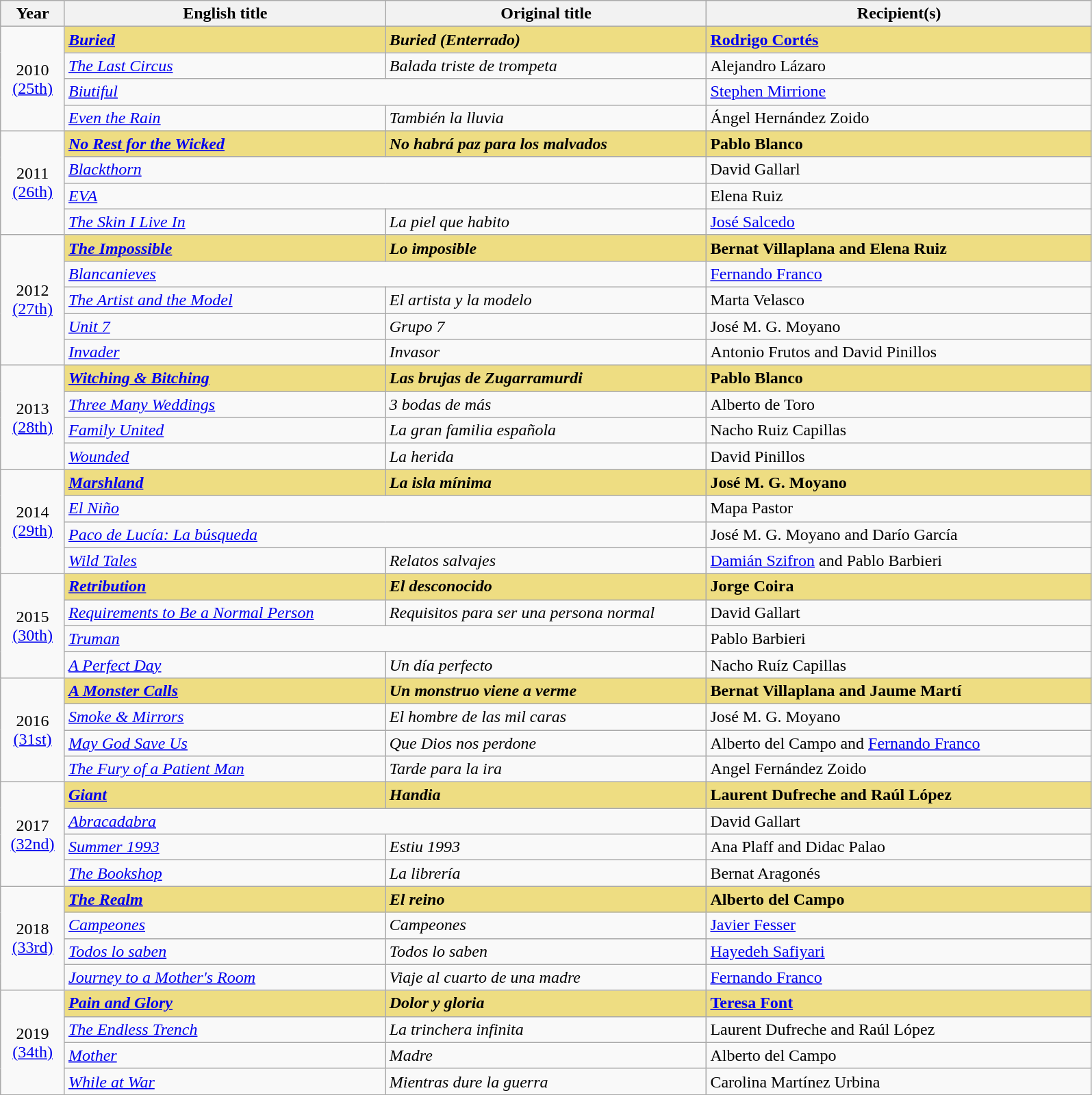<table class="wikitable sortable" style="text-align:left;"style="width:95%">
<tr>
<th scope="col" style="width:5%;">Year</th>
<th scope="col" style="width:25%;">English title</th>
<th scope="col" style="width:25%;">Original title</th>
<th scope="col" style="width:30%;">Recipient(s)</th>
</tr>
<tr>
<td rowspan="4" style="text-align:center;">2010<br><a href='#'>(25th)</a></td>
<td style="background:#eedd82;"><strong><em><a href='#'>Buried</a></em></strong></td>
<td style="background:#eedd82;"><strong><em>Buried (Enterrado)</em></strong></td>
<td style="background:#eedd82;"><strong><a href='#'>Rodrigo Cortés</a></strong></td>
</tr>
<tr>
<td><em><a href='#'>The Last Circus</a></em></td>
<td><em>Balada triste de trompeta</em></td>
<td>Alejandro Lázaro</td>
</tr>
<tr>
<td colspan="2"><em><a href='#'>Biutiful</a></em></td>
<td><a href='#'>Stephen Mirrione</a></td>
</tr>
<tr>
<td><em><a href='#'>Even the Rain</a></em></td>
<td><em>También la lluvia</em></td>
<td>Ángel Hernández Zoido</td>
</tr>
<tr>
<td rowspan="4" style="text-align:center;">2011<br><a href='#'>(26th)</a></td>
<td style="background:#eedd82;"><strong><em><a href='#'>No Rest for the Wicked</a></em></strong></td>
<td style="background:#eedd82;"><strong><em>No habrá paz para los malvados</em></strong></td>
<td style="background:#eedd82;"><strong>Pablo Blanco</strong></td>
</tr>
<tr>
<td colspan="2"><em><a href='#'>Blackthorn</a></em></td>
<td>David Gallarl</td>
</tr>
<tr>
<td colspan="2"><em><a href='#'>EVA</a></em></td>
<td>Elena Ruiz</td>
</tr>
<tr>
<td><em><a href='#'>The Skin I Live In</a></em></td>
<td><em>La piel que habito</em></td>
<td><a href='#'>José Salcedo</a></td>
</tr>
<tr>
<td rowspan="5" style="text-align:center;">2012<br><a href='#'>(27th)</a></td>
<td style="background:#eedd82;"><strong><em><a href='#'>The Impossible</a></em></strong></td>
<td style="background:#eedd82;"><strong><em>Lo imposible</em></strong></td>
<td style="background:#eedd82;"><strong>Bernat Villaplana and Elena Ruiz</strong></td>
</tr>
<tr>
<td colspan="2"><em><a href='#'>Blancanieves</a></em></td>
<td><a href='#'>Fernando Franco</a></td>
</tr>
<tr>
<td><em><a href='#'>The Artist and the Model</a></em></td>
<td><em>El artista y la modelo</em></td>
<td>Marta Velasco</td>
</tr>
<tr>
<td><em><a href='#'>Unit 7</a></em></td>
<td><em>Grupo 7</em></td>
<td>José M. G. Moyano</td>
</tr>
<tr>
<td><em><a href='#'>Invader</a></em></td>
<td><em>Invasor</em></td>
<td>Antonio Frutos and David Pinillos</td>
</tr>
<tr>
<td rowspan="4" style="text-align:center;">2013<br><a href='#'>(28th)</a></td>
<td style="background:#eedd82;"><strong><em><a href='#'>Witching & Bitching</a></em></strong></td>
<td style="background:#eedd82;"><strong><em>Las brujas de Zugarramurdi</em></strong></td>
<td style="background:#eedd82;"><strong>Pablo Blanco</strong></td>
</tr>
<tr>
<td><em><a href='#'>Three Many Weddings</a></em></td>
<td><em>3 bodas de más</em></td>
<td>Alberto de Toro</td>
</tr>
<tr>
<td><em><a href='#'>Family United</a></em></td>
<td><em>La gran familia española</em></td>
<td>Nacho Ruiz Capillas</td>
</tr>
<tr>
<td><em><a href='#'>Wounded</a></em></td>
<td><em>La herida</em></td>
<td>David Pinillos</td>
</tr>
<tr>
<td rowspan="4" style="text-align:center;">2014<br><a href='#'>(29th)</a></td>
<td style="background:#eedd82;"><strong><em><a href='#'>Marshland</a></em></strong></td>
<td style="background:#eedd82;"><strong><em>La isla mínima</em></strong></td>
<td style="background:#eedd82;"><strong>José M. G. Moyano</strong></td>
</tr>
<tr>
<td colspan="2"><em><a href='#'>El Niño</a></em></td>
<td>Mapa Pastor</td>
</tr>
<tr>
<td colspan="2"><em><a href='#'>Paco de Lucía: La búsqueda</a></em></td>
<td>José M. G. Moyano and Darío García</td>
</tr>
<tr>
<td><em><a href='#'>Wild Tales</a></em></td>
<td><em>Relatos salvajes</em></td>
<td><a href='#'>Damián Szifron</a> and Pablo Barbieri</td>
</tr>
<tr>
<td rowspan="4" style="text-align:center;">2015<br><a href='#'>(30th)</a></td>
<td style="background:#eedd82;"><strong><em><a href='#'>Retribution</a></em></strong></td>
<td style="background:#eedd82;"><strong><em>El desconocido</em></strong></td>
<td style="background:#eedd82;"><strong>Jorge Coira</strong></td>
</tr>
<tr>
<td><em><a href='#'>Requirements to Be a Normal Person</a></em></td>
<td><em>Requisitos para ser una persona normal</em></td>
<td>David Gallart</td>
</tr>
<tr>
<td colspan="2"><em><a href='#'>Truman</a></em></td>
<td>Pablo Barbieri</td>
</tr>
<tr>
<td><em><a href='#'>A Perfect Day</a></em></td>
<td><em>Un día perfecto</em></td>
<td>Nacho Ruíz Capillas</td>
</tr>
<tr>
<td rowspan="4" style="text-align:center;">2016<br><a href='#'>(31st)</a><br></td>
<td style="background:#eedd82;"><strong><em><a href='#'>A Monster Calls</a></em></strong></td>
<td style="background:#eedd82;"><strong><em>Un monstruo viene a verme</em></strong></td>
<td style="background:#eedd82;"><strong>Bernat Villaplana and Jaume Martí</strong></td>
</tr>
<tr>
<td><em><a href='#'>Smoke & Mirrors</a></em></td>
<td><em>El hombre de las mil caras</em></td>
<td>José M. G. Moyano</td>
</tr>
<tr>
<td><em><a href='#'>May God Save Us</a></em></td>
<td><em>Que Dios nos perdone</em></td>
<td>Alberto del Campo and <a href='#'>Fernando Franco</a></td>
</tr>
<tr>
<td><em><a href='#'>The Fury of a Patient Man</a></em></td>
<td><em>Tarde para la ira</em></td>
<td>Angel Fernández Zoido</td>
</tr>
<tr>
<td rowspan="4" style="text-align:center;">2017<br><a href='#'>(32nd)</a><br></td>
<td style="background:#eedd82;"><strong><em><a href='#'>Giant</a></em></strong></td>
<td style="background:#eedd82;"><strong><em>Handia</em></strong></td>
<td style="background:#eedd82;"><strong>Laurent Dufreche and Raúl López</strong></td>
</tr>
<tr>
<td colspan="2"><em><a href='#'>Abracadabra</a></em></td>
<td>David Gallart</td>
</tr>
<tr>
<td><em><a href='#'>Summer 1993</a></em></td>
<td><em>Estiu 1993</em></td>
<td>Ana Plaff and Didac Palao</td>
</tr>
<tr>
<td><em><a href='#'>The Bookshop</a></em></td>
<td><em>La librería</em></td>
<td>Bernat Aragonés</td>
</tr>
<tr>
<td rowspan="4" style="text-align:center;">2018<br><a href='#'>(33rd)</a><br></td>
<td style="background:#eedd82;"><strong><em><a href='#'>The Realm</a></em></strong></td>
<td style="background:#eedd82;"><strong><em>El reino</em></strong></td>
<td style="background:#eedd82;"><strong>Alberto del Campo</strong></td>
</tr>
<tr>
<td><em><a href='#'>Campeones</a></em></td>
<td><em>Campeones</em></td>
<td><a href='#'>Javier Fesser</a></td>
</tr>
<tr>
<td><em><a href='#'>Todos lo saben</a></em></td>
<td><em>Todos lo saben</em></td>
<td><a href='#'>Hayedeh Safiyari</a></td>
</tr>
<tr>
<td><em><a href='#'>Journey to a Mother's Room</a></em></td>
<td><em>Viaje al cuarto de una madre</em></td>
<td><a href='#'>Fernando Franco</a></td>
</tr>
<tr>
<td rowspan="4" style="text-align:center;">2019<br><a href='#'>(34th)</a><br></td>
<td style="background:#eedd82;"><strong><em><a href='#'>Pain and Glory</a></em></strong></td>
<td style="background:#eedd82;"><strong><em>Dolor y gloria</em></strong></td>
<td style="background:#eedd82;"><strong><a href='#'>Teresa Font</a></strong></td>
</tr>
<tr>
<td><em><a href='#'>The Endless Trench</a></em></td>
<td><em>La trinchera infinita</em></td>
<td>Laurent Dufreche and Raúl López</td>
</tr>
<tr>
<td><em><a href='#'>Mother</a></em></td>
<td><em>Madre</em></td>
<td>Alberto del Campo</td>
</tr>
<tr>
<td><em><a href='#'>While at War</a></em></td>
<td><em>Mientras dure la guerra</em></td>
<td>Carolina Martínez Urbina</td>
</tr>
<tr>
</tr>
</table>
